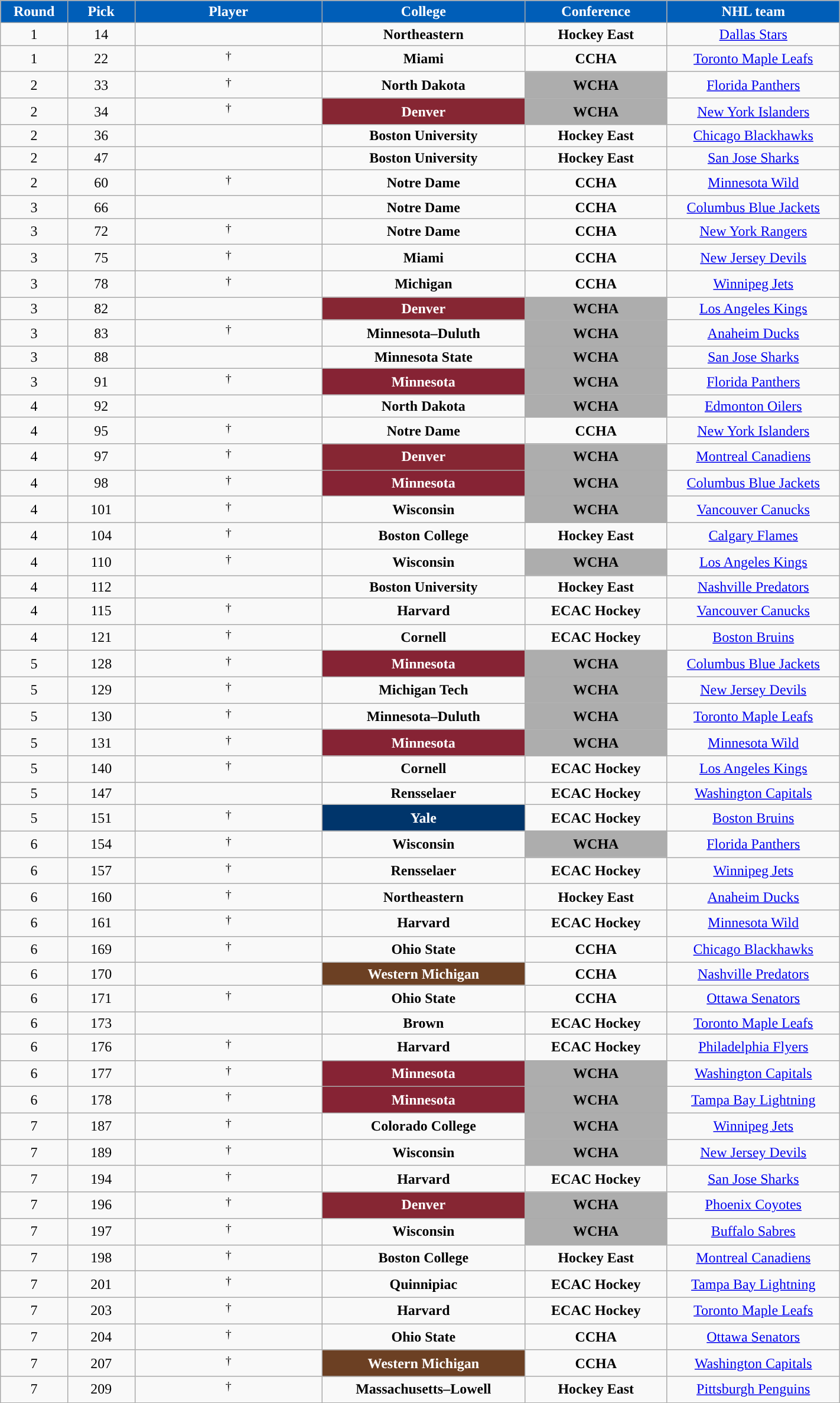<table class="wikitable sortable" width="75%">
<tr>
<th style="color:white; background-color:#005EB8; width: 4em;">Round</th>
<th style="color:white; background-color:#005EB8; width: 4em;">Pick</th>
<th style="color:white; background-color:#005EB8; width: 12em;">Player</th>
<th style="color:white; background-color:#005EB8; width: 13em;">College</th>
<th style="color:white; background-color:#005EB8; width: 9em;">Conference</th>
<th style="color:white; background-color:#005EB8; width: 11em;">NHL team</th>
</tr>
<tr align="center" bgcolor="">
<td>1</td>
<td>14</td>
<td></td>
<td><strong>Northeastern</strong></td>
<td><strong>Hockey East</strong></td>
<td><a href='#'>Dallas Stars</a></td>
</tr>
<tr align="center" bgcolor="">
<td>1</td>
<td>22</td>
<td> <sup>†</sup></td>
<td><strong>Miami</strong></td>
<td><strong>CCHA</strong></td>
<td><a href='#'>Toronto Maple Leafs</a></td>
</tr>
<tr align="center" bgcolor="">
<td>2</td>
<td>33</td>
<td> <sup>†</sup></td>
<td><strong>North Dakota</strong></td>
<td style="color:black; background:#ADADAD; "><strong>WCHA</strong></td>
<td><a href='#'>Florida Panthers</a></td>
</tr>
<tr align="center" bgcolor="">
<td>2</td>
<td>34</td>
<td> <sup>†</sup></td>
<td style="color:white; background:#862633; "><strong>Denver</strong></td>
<td style="color:black; background:#ADADAD; "><strong>WCHA</strong></td>
<td><a href='#'>New York Islanders</a></td>
</tr>
<tr align="center" bgcolor="">
<td>2</td>
<td>36</td>
<td></td>
<td><strong>Boston University</strong></td>
<td><strong>Hockey East</strong></td>
<td><a href='#'>Chicago Blackhawks</a></td>
</tr>
<tr align="center" bgcolor="">
<td>2</td>
<td>47</td>
<td></td>
<td><strong>Boston University</strong></td>
<td><strong>Hockey East</strong></td>
<td><a href='#'>San Jose Sharks</a></td>
</tr>
<tr align="center" bgcolor="">
<td>2</td>
<td>60</td>
<td> <sup>†</sup></td>
<td><strong>Notre Dame</strong></td>
<td><strong>CCHA</strong></td>
<td><a href='#'>Minnesota Wild</a></td>
</tr>
<tr align="center" bgcolor="">
<td>3</td>
<td>66</td>
<td></td>
<td><strong>Notre Dame</strong></td>
<td><strong>CCHA</strong></td>
<td><a href='#'>Columbus Blue Jackets</a></td>
</tr>
<tr align="center" bgcolor="">
<td>3</td>
<td>72</td>
<td> <sup>†</sup></td>
<td><strong>Notre Dame</strong></td>
<td><strong>CCHA</strong></td>
<td><a href='#'>New York Rangers</a></td>
</tr>
<tr align="center" bgcolor="">
<td>3</td>
<td>75</td>
<td> <sup>†</sup></td>
<td><strong>Miami</strong></td>
<td><strong>CCHA</strong></td>
<td><a href='#'>New Jersey Devils</a></td>
</tr>
<tr align="center" bgcolor="">
<td>3</td>
<td>78</td>
<td> <sup>†</sup></td>
<td><strong>Michigan</strong></td>
<td><strong>CCHA</strong></td>
<td><a href='#'>Winnipeg Jets</a></td>
</tr>
<tr align="center" bgcolor="">
<td>3</td>
<td>82</td>
<td></td>
<td style="color:white; background:#862633; "><strong>Denver</strong></td>
<td style="color:black; background:#ADADAD; "><strong>WCHA</strong></td>
<td><a href='#'>Los Angeles Kings</a></td>
</tr>
<tr align="center" bgcolor="">
<td>3</td>
<td>83</td>
<td> <sup>†</sup></td>
<td><strong>Minnesota–Duluth</strong></td>
<td style="color:black; background:#ADADAD; "><strong>WCHA</strong></td>
<td><a href='#'>Anaheim Ducks</a></td>
</tr>
<tr align="center" bgcolor="">
<td>3</td>
<td>88</td>
<td></td>
<td><strong>Minnesota State</strong></td>
<td style="color:black; background:#ADADAD; "><strong>WCHA</strong></td>
<td><a href='#'>San Jose Sharks</a></td>
</tr>
<tr align="center" bgcolor="">
<td>3</td>
<td>91</td>
<td> <sup>†</sup></td>
<td style="color:white; background:#862334; "><strong>Minnesota</strong></td>
<td style="color:black; background:#ADADAD; "><strong>WCHA</strong></td>
<td><a href='#'>Florida Panthers</a></td>
</tr>
<tr align="center" bgcolor="">
<td>4</td>
<td>92</td>
<td></td>
<td><strong>North Dakota</strong></td>
<td style="color:black; background:#ADADAD; "><strong>WCHA</strong></td>
<td><a href='#'>Edmonton Oilers</a></td>
</tr>
<tr align="center" bgcolor="">
<td>4</td>
<td>95</td>
<td> <sup>†</sup></td>
<td><strong>Notre Dame</strong></td>
<td><strong>CCHA</strong></td>
<td><a href='#'>New York Islanders</a></td>
</tr>
<tr align="center" bgcolor="">
<td>4</td>
<td>97</td>
<td> <sup>†</sup></td>
<td style="color:white; background:#862633; "><strong>Denver</strong></td>
<td style="color:black; background:#ADADAD; "><strong>WCHA</strong></td>
<td><a href='#'>Montreal Canadiens</a></td>
</tr>
<tr align="center" bgcolor="">
<td>4</td>
<td>98</td>
<td> <sup>†</sup></td>
<td style="color:white; background:#862334; "><strong>Minnesota</strong></td>
<td style="color:black; background:#ADADAD; "><strong>WCHA</strong></td>
<td><a href='#'>Columbus Blue Jackets</a></td>
</tr>
<tr align="center" bgcolor="">
<td>4</td>
<td>101</td>
<td> <sup>†</sup></td>
<td><strong>Wisconsin</strong></td>
<td style="color:black; background:#ADADAD; "><strong>WCHA</strong></td>
<td><a href='#'>Vancouver Canucks</a></td>
</tr>
<tr align="center" bgcolor="">
<td>4</td>
<td>104</td>
<td> <sup>†</sup></td>
<td><strong>Boston College</strong></td>
<td><strong>Hockey East</strong></td>
<td><a href='#'>Calgary Flames</a></td>
</tr>
<tr align="center" bgcolor="">
<td>4</td>
<td>110</td>
<td> <sup>†</sup></td>
<td><strong>Wisconsin</strong></td>
<td style="color:black; background:#ADADAD; "><strong>WCHA</strong></td>
<td><a href='#'>Los Angeles Kings</a></td>
</tr>
<tr align="center" bgcolor="">
<td>4</td>
<td>112</td>
<td></td>
<td><strong>Boston University</strong></td>
<td><strong>Hockey East</strong></td>
<td><a href='#'>Nashville Predators</a></td>
</tr>
<tr align="center" bgcolor="">
<td>4</td>
<td>115</td>
<td> <sup>†</sup></td>
<td><strong>Harvard</strong></td>
<td><strong>ECAC Hockey</strong></td>
<td><a href='#'>Vancouver Canucks</a></td>
</tr>
<tr align="center" bgcolor="">
<td>4</td>
<td>121</td>
<td> <sup>†</sup></td>
<td><strong>Cornell</strong></td>
<td><strong>ECAC Hockey</strong></td>
<td><a href='#'>Boston Bruins</a></td>
</tr>
<tr align="center" bgcolor="">
<td>5</td>
<td>128</td>
<td> <sup>†</sup></td>
<td style="color:white; background:#862334; "><strong>Minnesota</strong></td>
<td style="color:black; background:#ADADAD; "><strong>WCHA</strong></td>
<td><a href='#'>Columbus Blue Jackets</a></td>
</tr>
<tr align="center" bgcolor="">
<td>5</td>
<td>129</td>
<td> <sup>†</sup></td>
<td><strong>Michigan Tech</strong></td>
<td style="color:black; background:#ADADAD; "><strong>WCHA</strong></td>
<td><a href='#'>New Jersey Devils</a></td>
</tr>
<tr align="center" bgcolor="">
<td>5</td>
<td>130</td>
<td> <sup>†</sup></td>
<td><strong>Minnesota–Duluth</strong></td>
<td style="color:black; background:#ADADAD; "><strong>WCHA</strong></td>
<td><a href='#'>Toronto Maple Leafs</a></td>
</tr>
<tr align="center" bgcolor="">
<td>5</td>
<td>131</td>
<td> <sup>†</sup></td>
<td style="color:white; background:#862334; "><strong>Minnesota</strong></td>
<td style="color:black; background:#ADADAD; "><strong>WCHA</strong></td>
<td><a href='#'>Minnesota Wild</a></td>
</tr>
<tr align="center" bgcolor="">
<td>5</td>
<td>140</td>
<td> <sup>†</sup></td>
<td><strong>Cornell</strong></td>
<td><strong>ECAC Hockey</strong></td>
<td><a href='#'>Los Angeles Kings</a></td>
</tr>
<tr align="center" bgcolor="">
<td>5</td>
<td>147</td>
<td></td>
<td><strong>Rensselaer</strong></td>
<td><strong>ECAC Hockey</strong></td>
<td><a href='#'>Washington Capitals</a></td>
</tr>
<tr align="center" bgcolor="">
<td>5</td>
<td>151</td>
<td> <sup>†</sup></td>
<td style="color:white; background:#00356B"><strong>Yale</strong></td>
<td><strong>ECAC Hockey</strong></td>
<td><a href='#'>Boston Bruins</a></td>
</tr>
<tr align="center" bgcolor="">
<td>6</td>
<td>154</td>
<td> <sup>†</sup></td>
<td><strong>Wisconsin</strong></td>
<td style="color:black; background:#ADADAD; "><strong>WCHA</strong></td>
<td><a href='#'>Florida Panthers</a></td>
</tr>
<tr align="center" bgcolor="">
<td>6</td>
<td>157</td>
<td> <sup>†</sup></td>
<td><strong>Rensselaer</strong></td>
<td><strong>ECAC Hockey</strong></td>
<td><a href='#'>Winnipeg Jets</a></td>
</tr>
<tr align="center" bgcolor="">
<td>6</td>
<td>160</td>
<td> <sup>†</sup></td>
<td><strong>Northeastern</strong></td>
<td><strong>Hockey East</strong></td>
<td><a href='#'>Anaheim Ducks</a></td>
</tr>
<tr align="center" bgcolor="">
<td>6</td>
<td>161</td>
<td> <sup>†</sup></td>
<td><strong>Harvard</strong></td>
<td><strong>ECAC Hockey</strong></td>
<td><a href='#'>Minnesota Wild</a></td>
</tr>
<tr align="center" bgcolor="">
<td>6</td>
<td>169</td>
<td> <sup>†</sup></td>
<td><strong>Ohio State</strong></td>
<td><strong>CCHA</strong></td>
<td><a href='#'>Chicago Blackhawks</a></td>
</tr>
<tr align="center" bgcolor="">
<td>6</td>
<td>170</td>
<td></td>
<td style="color:white; background:#6C4023; "><strong>Western Michigan</strong></td>
<td><strong>CCHA</strong></td>
<td><a href='#'>Nashville Predators</a></td>
</tr>
<tr align="center" bgcolor="">
<td>6</td>
<td>171</td>
<td> <sup>†</sup></td>
<td><strong>Ohio State</strong></td>
<td><strong>CCHA</strong></td>
<td><a href='#'>Ottawa Senators</a></td>
</tr>
<tr align="center" bgcolor="">
<td>6</td>
<td>173</td>
<td></td>
<td><strong>Brown</strong></td>
<td><strong>ECAC Hockey</strong></td>
<td><a href='#'>Toronto Maple Leafs</a></td>
</tr>
<tr align="center" bgcolor="">
<td>6</td>
<td>176</td>
<td> <sup>†</sup></td>
<td><strong>Harvard</strong></td>
<td><strong>ECAC Hockey</strong></td>
<td><a href='#'>Philadelphia Flyers</a></td>
</tr>
<tr align="center" bgcolor="">
<td>6</td>
<td>177</td>
<td> <sup>†</sup></td>
<td style="color:white; background:#862334; "><strong>Minnesota</strong></td>
<td style="color:black; background:#ADADAD; "><strong>WCHA</strong></td>
<td><a href='#'>Washington Capitals</a></td>
</tr>
<tr align="center" bgcolor="">
<td>6</td>
<td>178</td>
<td> <sup>†</sup></td>
<td style="color:white; background:#862334; "><strong>Minnesota</strong></td>
<td style="color:black; background:#ADADAD; "><strong>WCHA</strong></td>
<td><a href='#'>Tampa Bay Lightning</a></td>
</tr>
<tr align="center" bgcolor="">
<td>7</td>
<td>187</td>
<td> <sup>†</sup></td>
<td><strong>Colorado College</strong></td>
<td style="color:black; background:#ADADAD; "><strong>WCHA</strong></td>
<td><a href='#'>Winnipeg Jets</a></td>
</tr>
<tr align="center" bgcolor="">
<td>7</td>
<td>189</td>
<td> <sup>†</sup></td>
<td><strong>Wisconsin</strong></td>
<td style="color:black; background:#ADADAD; "><strong>WCHA</strong></td>
<td><a href='#'>New Jersey Devils</a></td>
</tr>
<tr align="center" bgcolor="">
<td>7</td>
<td>194</td>
<td> <sup>†</sup></td>
<td><strong>Harvard</strong></td>
<td><strong>ECAC Hockey</strong></td>
<td><a href='#'>San Jose Sharks</a></td>
</tr>
<tr align="center" bgcolor="">
<td>7</td>
<td>196</td>
<td> <sup>†</sup></td>
<td style="color:white; background:#862633; "><strong>Denver</strong></td>
<td style="color:black; background:#ADADAD; "><strong>WCHA</strong></td>
<td><a href='#'>Phoenix Coyotes</a></td>
</tr>
<tr align="center" bgcolor="">
<td>7</td>
<td>197</td>
<td> <sup>†</sup></td>
<td><strong>Wisconsin</strong></td>
<td style="color:black; background:#ADADAD; "><strong>WCHA</strong></td>
<td><a href='#'>Buffalo Sabres</a></td>
</tr>
<tr align="center" bgcolor="">
<td>7</td>
<td>198</td>
<td> <sup>†</sup></td>
<td><strong>Boston College</strong></td>
<td><strong>Hockey East</strong></td>
<td><a href='#'>Montreal Canadiens</a></td>
</tr>
<tr align="center" bgcolor="">
<td>7</td>
<td>201</td>
<td> <sup>†</sup></td>
<td><strong>Quinnipiac</strong></td>
<td><strong>ECAC Hockey</strong></td>
<td><a href='#'>Tampa Bay Lightning</a></td>
</tr>
<tr align="center" bgcolor="">
<td>7</td>
<td>203</td>
<td> <sup>†</sup></td>
<td><strong>Harvard</strong></td>
<td><strong>ECAC Hockey</strong></td>
<td><a href='#'>Toronto Maple Leafs</a></td>
</tr>
<tr align="center" bgcolor="">
<td>7</td>
<td>204</td>
<td> <sup>†</sup></td>
<td><strong>Ohio State</strong></td>
<td><strong>CCHA</strong></td>
<td><a href='#'>Ottawa Senators</a></td>
</tr>
<tr align="center" bgcolor="">
<td>7</td>
<td>207</td>
<td> <sup>†</sup></td>
<td style="color:white; background:#6C4023; "><strong>Western Michigan</strong></td>
<td><strong>CCHA</strong></td>
<td><a href='#'>Washington Capitals</a></td>
</tr>
<tr align="center" bgcolor="">
<td>7</td>
<td>209</td>
<td> <sup>†</sup></td>
<td><strong>Massachusetts–Lowell</strong></td>
<td><strong>Hockey East</strong></td>
<td><a href='#'>Pittsburgh Penguins</a></td>
</tr>
</table>
